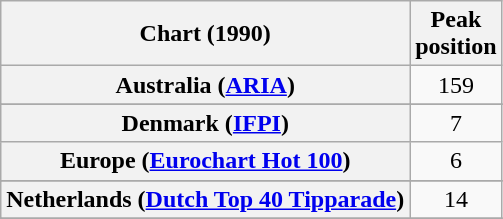<table class="wikitable sortable plainrowheaders" style="text-align:center">
<tr>
<th>Chart (1990)</th>
<th>Peak<br>position</th>
</tr>
<tr>
<th scope="row">Australia (<a href='#'>ARIA</a>)</th>
<td>159</td>
</tr>
<tr>
</tr>
<tr>
<th scope="row">Denmark (<a href='#'>IFPI</a>)</th>
<td>7</td>
</tr>
<tr>
<th scope="row">Europe (<a href='#'>Eurochart Hot 100</a>)</th>
<td>6</td>
</tr>
<tr>
</tr>
<tr>
<th scope="row">Netherlands (<a href='#'>Dutch Top 40 Tipparade</a>)</th>
<td>14</td>
</tr>
<tr>
</tr>
<tr>
</tr>
<tr>
</tr>
<tr>
</tr>
<tr>
</tr>
</table>
